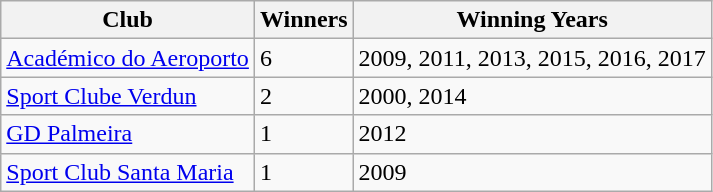<table class="wikitable">
<tr>
<th>Club</th>
<th>Winners</th>
<th>Winning Years</th>
</tr>
<tr>
<td><a href='#'>Académico do Aeroporto</a></td>
<td>6</td>
<td>2009, 2011, 2013, 2015, 2016, 2017</td>
</tr>
<tr>
<td><a href='#'>Sport Clube Verdun</a></td>
<td>2</td>
<td>2000, 2014</td>
</tr>
<tr>
<td><a href='#'>GD Palmeira</a></td>
<td>1</td>
<td>2012</td>
</tr>
<tr>
<td><a href='#'>Sport Club Santa Maria</a></td>
<td>1</td>
<td>2009</td>
</tr>
</table>
